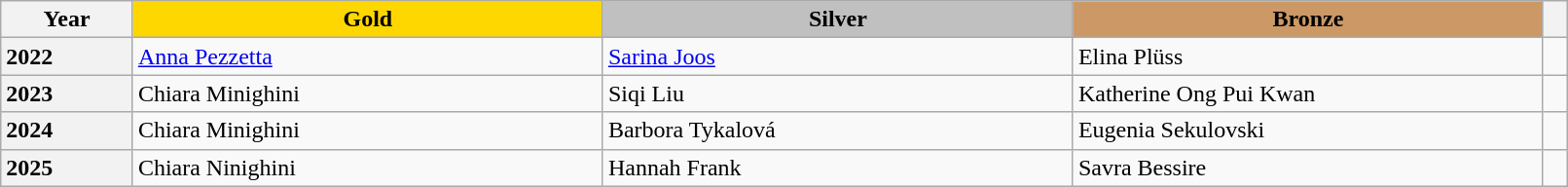<table class="wikitable unsortable" style="text-align:left; width:85%">
<tr>
<th scope="col" style="text-align:center">Year</th>
<td scope="col" style="text-align:center; width:30%; background:gold"><strong>Gold</strong></td>
<td scope="col" style="text-align:center; width:30%; background:silver"><strong>Silver</strong></td>
<td scope="col" style="text-align:center; width:30%; background:#c96"><strong>Bronze</strong></td>
<th scope="col" style="text-align:center"></th>
</tr>
<tr>
<th scope="row" style="text-align:left">2022</th>
<td> <a href='#'>Anna Pezzetta</a></td>
<td> <a href='#'>Sarina Joos</a></td>
<td> Elina Plüss</td>
<td></td>
</tr>
<tr>
<th scope="row" style="text-align:left">2023</th>
<td> Chiara Minighini</td>
<td> Siqi Liu</td>
<td> Katherine Ong Pui Kwan</td>
<td></td>
</tr>
<tr>
<th scope="row" style="text-align:left">2024</th>
<td> Chiara Minighini</td>
<td> Barbora Tykalová</td>
<td> Eugenia Sekulovski</td>
<td></td>
</tr>
<tr>
<th scope="row" style="text-align:left">2025</th>
<td> Chiara Ninighini</td>
<td> Hannah Frank</td>
<td> Savra Bessire</td>
<td></td>
</tr>
</table>
